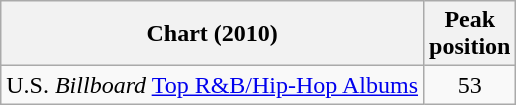<table class="wikitable">
<tr>
<th>Chart (2010)</th>
<th>Peak<br>position</th>
</tr>
<tr>
<td>U.S. <em>Billboard</em> <a href='#'>Top R&B/Hip-Hop Albums</a></td>
<td style="text-align:center;">53</td>
</tr>
</table>
